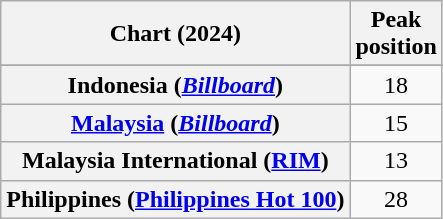<table class="wikitable sortable plainrowheaders" style="text-align:center">
<tr>
<th scope="col">Chart (2024)</th>
<th scope="col">Peak<br>position</th>
</tr>
<tr>
</tr>
<tr>
</tr>
<tr>
<th scope="row">Indonesia (<em><a href='#'>Billboard</a></em>)</th>
<td>18</td>
</tr>
<tr>
<th scope="row"><a href='#'>Malaysia</a> (<em><a href='#'>Billboard</a></em>)</th>
<td>15</td>
</tr>
<tr>
<th scope="row">Malaysia International (<a href='#'>RIM</a>)</th>
<td>13</td>
</tr>
<tr>
<th scope="row">Philippines (<a href='#'>Philippines Hot 100</a>)</th>
<td>28</td>
</tr>
</table>
